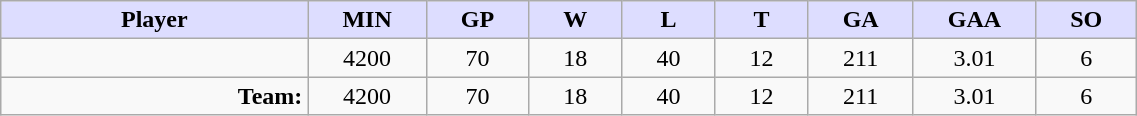<table style="width:60%;" class="wikitable sortable">
<tr>
<th style="background:#ddf; width:10%;">Player</th>
<th style="width:3%; background:#ddf;" title="Minutes played">MIN</th>
<th style="width:3%; background:#ddf;" title="Games played in">GP</th>
<th style="width:3%; background:#ddf;" title="Wins">W</th>
<th style="width:3%; background:#ddf;" title="Losses">L</th>
<th style="width:3%; background:#ddf;" title="Ties">T</th>
<th style="width:3%; background:#ddf;" title="Goals against">GA</th>
<th style="width:3%; background:#ddf;" title="Goals against average">GAA</th>
<th style="width:3%; background:#ddf;" title="Shut-outs">SO</th>
</tr>
<tr style="text-align:center;">
<td style="text-align:right;"></td>
<td>4200</td>
<td>70</td>
<td>18</td>
<td>40</td>
<td>12</td>
<td>211</td>
<td>3.01</td>
<td>6</td>
</tr>
<tr style="text-align:center;">
<td style="text-align:right;"><strong>Team:</strong></td>
<td>4200</td>
<td>70</td>
<td>18</td>
<td>40</td>
<td>12</td>
<td>211</td>
<td>3.01</td>
<td>6</td>
</tr>
</table>
